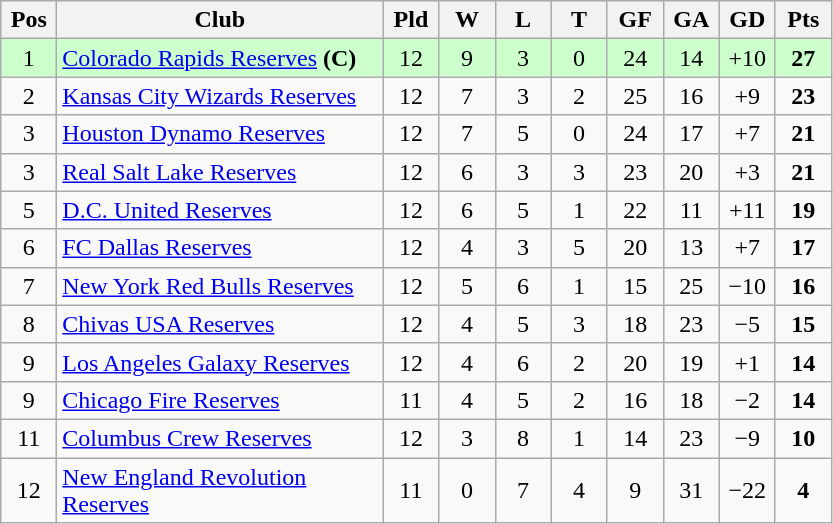<table class="wikitable" style="text-align:center">
<tr>
<th width=30>Pos</th>
<th width=210>Club</th>
<th width=30>Pld</th>
<th width=30>W</th>
<th width=30>L</th>
<th width=30>T</th>
<th width=30>GF</th>
<th width=30>GA</th>
<th width=30>GD</th>
<th width=30>Pts</th>
</tr>
<tr bgcolor=#ccffcc>
<td>1</td>
<td align="left"><a href='#'>Colorado Rapids Reserves</a> <strong>(C)</strong></td>
<td>12</td>
<td>9</td>
<td>3</td>
<td>0</td>
<td>24</td>
<td>14</td>
<td>+10</td>
<td><strong>27</strong></td>
</tr>
<tr>
<td>2</td>
<td align="left"><a href='#'>Kansas City Wizards Reserves</a></td>
<td>12</td>
<td>7</td>
<td>3</td>
<td>2</td>
<td>25</td>
<td>16</td>
<td>+9</td>
<td><strong>23</strong></td>
</tr>
<tr>
<td>3</td>
<td align="left"><a href='#'>Houston Dynamo Reserves</a></td>
<td>12</td>
<td>7</td>
<td>5</td>
<td>0</td>
<td>24</td>
<td>17</td>
<td>+7</td>
<td><strong>21</strong></td>
</tr>
<tr>
<td>3</td>
<td align="left"><a href='#'>Real Salt Lake Reserves</a></td>
<td>12</td>
<td>6</td>
<td>3</td>
<td>3</td>
<td>23</td>
<td>20</td>
<td>+3</td>
<td><strong>21</strong></td>
</tr>
<tr>
<td>5</td>
<td align="left"><a href='#'>D.C. United Reserves</a></td>
<td>12</td>
<td>6</td>
<td>5</td>
<td>1</td>
<td>22</td>
<td>11</td>
<td>+11</td>
<td><strong>19</strong></td>
</tr>
<tr>
<td>6</td>
<td align="left"><a href='#'>FC Dallas Reserves</a></td>
<td>12</td>
<td>4</td>
<td>3</td>
<td>5</td>
<td>20</td>
<td>13</td>
<td>+7</td>
<td><strong>17</strong></td>
</tr>
<tr>
<td>7</td>
<td align="left"><a href='#'>New York Red Bulls Reserves</a></td>
<td>12</td>
<td>5</td>
<td>6</td>
<td>1</td>
<td>15</td>
<td>25</td>
<td>−10</td>
<td><strong>16</strong></td>
</tr>
<tr>
<td>8</td>
<td align="left"><a href='#'>Chivas USA Reserves</a></td>
<td>12</td>
<td>4</td>
<td>5</td>
<td>3</td>
<td>18</td>
<td>23</td>
<td>−5</td>
<td><strong>15</strong></td>
</tr>
<tr>
<td>9</td>
<td align="left"><a href='#'>Los Angeles Galaxy Reserves</a></td>
<td>12</td>
<td>4</td>
<td>6</td>
<td>2</td>
<td>20</td>
<td>19</td>
<td>+1</td>
<td><strong>14</strong></td>
</tr>
<tr>
<td>9</td>
<td align="left"><a href='#'>Chicago Fire Reserves</a></td>
<td>11</td>
<td>4</td>
<td>5</td>
<td>2</td>
<td>16</td>
<td>18</td>
<td>−2</td>
<td><strong>14</strong></td>
</tr>
<tr>
<td>11</td>
<td align="left"><a href='#'>Columbus Crew Reserves</a></td>
<td>12</td>
<td>3</td>
<td>8</td>
<td>1</td>
<td>14</td>
<td>23</td>
<td>−9</td>
<td><strong>10</strong></td>
</tr>
<tr>
<td>12</td>
<td align="left"><a href='#'>New England Revolution Reserves</a></td>
<td>11</td>
<td>0</td>
<td>7</td>
<td>4</td>
<td>9</td>
<td>31</td>
<td>−22</td>
<td><strong>4</strong></td>
</tr>
</table>
